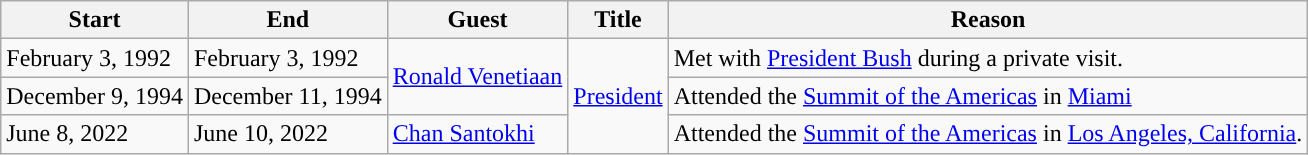<table class="wikitable sortable">
<tr>
<th>Start</th>
<th>End</th>
<th>Guest</th>
<th>Title</th>
<th>Reason</th>
</tr>
<tr>
<td>February 3, 1992</td>
<td>February 3, 1992</td>
<td rowspan=2><a href='#'>Ronald Venetiaan</a></td>
<td rowspan=3><a href='#'>President</a></td>
<td>Met with <a href='#'>President Bush</a> during a private visit.</td>
</tr>
<tr>
<td>December 9, 1994</td>
<td>December 11, 1994</td>
<td>Attended the <a href='#'>Summit of the Americas</a> in <a href='#'>Miami</a></td>
</tr>
<tr>
<td>June 8, 2022</td>
<td>June 10, 2022</td>
<td><a href='#'>Chan Santokhi</a></td>
<td>Attended the <a href='#'>Summit of the Americas</a> in <a href='#'>Los Angeles, California</a>.</td>
</tr>
</table>
